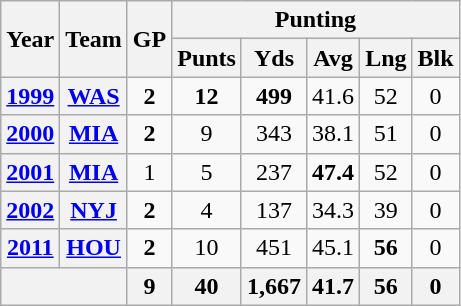<table class="wikitable" style="text-align:center;">
<tr>
<th rowspan="2">Year</th>
<th rowspan="2">Team</th>
<th rowspan="2">GP</th>
<th colspan="5">Punting</th>
</tr>
<tr>
<th>Punts</th>
<th>Yds</th>
<th>Avg</th>
<th>Lng</th>
<th>Blk</th>
</tr>
<tr>
<th><a href='#'>1999</a></th>
<th><a href='#'>WAS</a></th>
<td><strong>2</strong></td>
<td><strong>12</strong></td>
<td><strong>499</strong></td>
<td>41.6</td>
<td>52</td>
<td>0</td>
</tr>
<tr>
<th><a href='#'>2000</a></th>
<th><a href='#'>MIA</a></th>
<td><strong>2</strong></td>
<td>9</td>
<td>343</td>
<td>38.1</td>
<td>51</td>
<td>0</td>
</tr>
<tr>
<th><a href='#'>2001</a></th>
<th><a href='#'>MIA</a></th>
<td>1</td>
<td>5</td>
<td>237</td>
<td><strong>47.4</strong></td>
<td>52</td>
<td>0</td>
</tr>
<tr>
<th><a href='#'>2002</a></th>
<th><a href='#'>NYJ</a></th>
<td><strong>2</strong></td>
<td>4</td>
<td>137</td>
<td>34.3</td>
<td>39</td>
<td>0</td>
</tr>
<tr>
<th><a href='#'>2011</a></th>
<th><a href='#'>HOU</a></th>
<td><strong>2</strong></td>
<td>10</td>
<td>451</td>
<td>45.1</td>
<td><strong>56</strong></td>
<td>0</td>
</tr>
<tr>
<th colspan="2"></th>
<th>9</th>
<th>40</th>
<th>1,667</th>
<th>41.7</th>
<th>56</th>
<th>0</th>
</tr>
</table>
